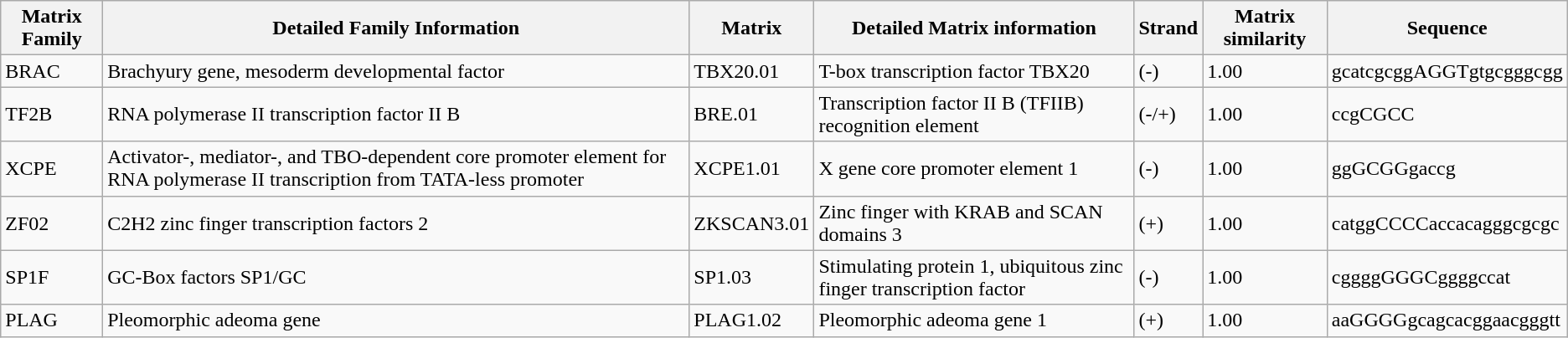<table class="wikitable">
<tr>
<th>Matrix Family</th>
<th>Detailed Family Information</th>
<th>Matrix</th>
<th>Detailed Matrix information</th>
<th>Strand</th>
<th>Matrix similarity</th>
<th>Sequence</th>
</tr>
<tr>
<td>BRAC</td>
<td>Brachyury gene, mesoderm developmental factor</td>
<td>TBX20.01</td>
<td>T-box transcription factor TBX20</td>
<td>(-)</td>
<td>1.00</td>
<td>gcatcgcggAGGTgtgcgggcgg</td>
</tr>
<tr>
<td>TF2B</td>
<td>RNA polymerase II transcription factor II B</td>
<td>BRE.01</td>
<td>Transcription factor II B (TFIIB) recognition element</td>
<td>(-/+)</td>
<td>1.00</td>
<td>ccgCGCC</td>
</tr>
<tr>
<td>XCPE</td>
<td>Activator-, mediator-, and TBO-dependent core promoter element for RNA polymerase II transcription from TATA-less promoter</td>
<td>XCPE1.01</td>
<td>X gene core promoter element 1</td>
<td>(-)</td>
<td>1.00</td>
<td>ggGCGGgaccg</td>
</tr>
<tr>
<td>ZF02</td>
<td>C2H2 zinc finger transcription factors 2</td>
<td>ZKSCAN3.01</td>
<td>Zinc finger with KRAB and SCAN domains 3</td>
<td>(+)</td>
<td>1.00</td>
<td>catggCCCCaccacagggcgcgc</td>
</tr>
<tr>
<td>SP1F</td>
<td>GC-Box factors SP1/GC</td>
<td>SP1.03</td>
<td>Stimulating protein 1, ubiquitous zinc finger transcription factor</td>
<td>(-)</td>
<td>1.00</td>
<td>cggggGGGCggggccat</td>
</tr>
<tr>
<td>PLAG</td>
<td>Pleomorphic adeoma gene</td>
<td>PLAG1.02</td>
<td>Pleomorphic adeoma gene 1</td>
<td>(+)</td>
<td>1.00</td>
<td>aaGGGGgcagcacggaacgggtt</td>
</tr>
</table>
